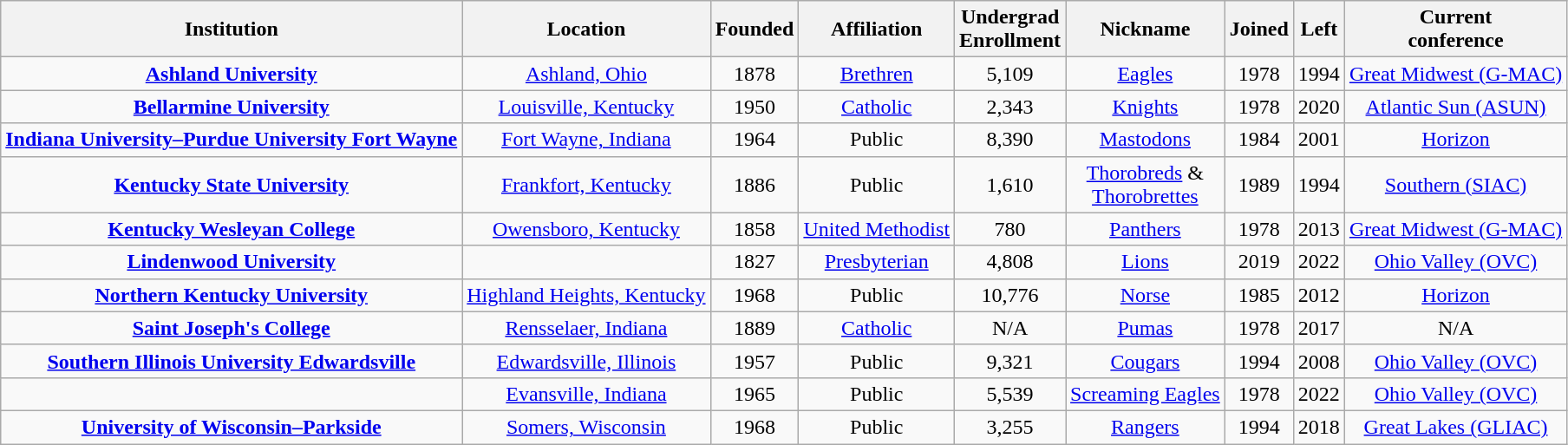<table class="wikitable sortable" style="text-align:center">
<tr>
<th scope="col">Institution</th>
<th scope="col">Location</th>
<th scope="col">Founded</th>
<th scope="col">Affiliation</th>
<th scope="col">Undergrad<br>Enrollment</th>
<th scope="col">Nickname</th>
<th scope="col">Joined</th>
<th scope="col">Left</th>
<th scope="col">Current<br>conference</th>
</tr>
<tr>
<td scope="row"><strong><a href='#'>Ashland University</a></strong></td>
<td><a href='#'>Ashland, Ohio</a></td>
<td>1878</td>
<td><a href='#'>Brethren</a></td>
<td>5,109</td>
<td><a href='#'>Eagles</a></td>
<td>1978</td>
<td>1994</td>
<td><a href='#'>Great Midwest (G-MAC)</a></td>
</tr>
<tr>
<td scope="row"><strong><a href='#'>Bellarmine University</a></strong></td>
<td><a href='#'>Louisville, Kentucky</a></td>
<td>1950</td>
<td><a href='#'>Catholic</a></td>
<td>2,343</td>
<td><a href='#'>Knights</a></td>
<td>1978</td>
<td>2020</td>
<td><a href='#'>Atlantic Sun (ASUN)</a></td>
</tr>
<tr>
<td scope="row"><strong><a href='#'>Indiana University–Purdue University Fort Wayne</a></strong></td>
<td><a href='#'>Fort Wayne, Indiana</a></td>
<td>1964</td>
<td>Public</td>
<td>8,390</td>
<td><a href='#'>Mastodons</a></td>
<td>1984</td>
<td>2001</td>
<td><a href='#'>Horizon</a></td>
</tr>
<tr>
<td scope="row"><strong><a href='#'>Kentucky State University</a></strong></td>
<td><a href='#'>Frankfort, Kentucky</a></td>
<td>1886</td>
<td>Public<br></td>
<td>1,610</td>
<td nowrap><a href='#'>Thorobreds</a> & <br><a href='#'>Thorobrettes</a></td>
<td>1989</td>
<td>1994</td>
<td nowrap><a href='#'>Southern (SIAC)</a></td>
</tr>
<tr>
<td scope="row"><strong><a href='#'>Kentucky Wesleyan College</a></strong></td>
<td><a href='#'>Owensboro, Kentucky</a></td>
<td>1858</td>
<td><a href='#'>United Methodist</a></td>
<td>780</td>
<td><a href='#'>Panthers</a></td>
<td>1978</td>
<td>2013</td>
<td><a href='#'>Great Midwest (G-MAC)</a></td>
</tr>
<tr>
<td scope="row"><strong><a href='#'>Lindenwood University</a></strong></td>
<td></td>
<td>1827</td>
<td><a href='#'>Presbyterian</a></td>
<td>4,808</td>
<td><a href='#'>Lions</a></td>
<td>2019</td>
<td>2022</td>
<td><a href='#'>Ohio Valley (OVC)</a></td>
</tr>
<tr>
<td scope="row"><strong><a href='#'>Northern Kentucky University</a></strong></td>
<td><a href='#'>Highland Heights, Kentucky</a></td>
<td>1968</td>
<td>Public</td>
<td>10,776</td>
<td><a href='#'>Norse</a></td>
<td>1985</td>
<td>2012</td>
<td><a href='#'>Horizon</a></td>
</tr>
<tr>
<td scope="row"><strong><a href='#'>Saint Joseph's College</a></strong></td>
<td><a href='#'>Rensselaer, Indiana</a></td>
<td>1889</td>
<td><a href='#'>Catholic</a></td>
<td>N/A</td>
<td><a href='#'>Pumas</a></td>
<td>1978</td>
<td>2017</td>
<td>N/A</td>
</tr>
<tr>
<td scope="row"><strong><a href='#'>Southern Illinois University Edwardsville</a></strong></td>
<td><a href='#'>Edwardsville, Illinois</a></td>
<td>1957</td>
<td>Public</td>
<td>9,321</td>
<td><a href='#'>Cougars</a></td>
<td>1994</td>
<td>2008</td>
<td><a href='#'>Ohio Valley (OVC)</a></td>
</tr>
<tr>
<td scope="row"></td>
<td><a href='#'>Evansville, Indiana</a></td>
<td>1965</td>
<td>Public</td>
<td>5,539</td>
<td><a href='#'>Screaming Eagles</a></td>
<td>1978</td>
<td>2022</td>
<td><a href='#'>Ohio Valley (OVC)</a></td>
</tr>
<tr>
<td scope="row"><strong><a href='#'>University of Wisconsin–Parkside</a></strong></td>
<td><a href='#'>Somers, Wisconsin</a></td>
<td>1968</td>
<td>Public</td>
<td>3,255</td>
<td><a href='#'>Rangers</a></td>
<td>1994</td>
<td>2018</td>
<td><a href='#'>Great Lakes (GLIAC)</a></td>
</tr>
</table>
